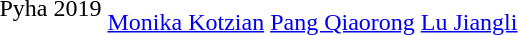<table>
<tr>
<td>Pyha 2019</td>
<td><br><a href='#'>Monika Kotzian</a></td>
<td><br><a href='#'>Pang Qiaorong</a></td>
<td><br><a href='#'>Lu Jiangli</a></td>
</tr>
</table>
